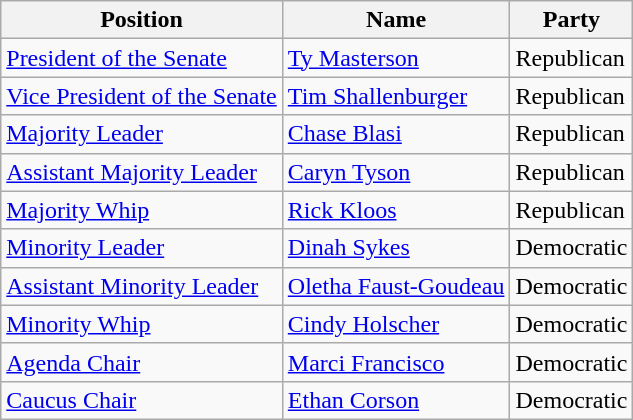<table class="wikitable">
<tr>
<th>Position</th>
<th>Name</th>
<th>Party</th>
</tr>
<tr>
<td><a href='#'>President of the Senate</a></td>
<td><a href='#'>Ty Masterson</a></td>
<td>Republican</td>
</tr>
<tr>
<td><a href='#'>Vice President of the Senate</a></td>
<td><a href='#'>Tim Shallenburger</a></td>
<td>Republican</td>
</tr>
<tr>
<td><a href='#'>Majority Leader</a></td>
<td><a href='#'>Chase Blasi</a></td>
<td>Republican</td>
</tr>
<tr>
<td><a href='#'>Assistant Majority Leader</a></td>
<td><a href='#'>Caryn Tyson</a></td>
<td>Republican</td>
</tr>
<tr>
<td><a href='#'>Majority Whip</a></td>
<td><a href='#'>Rick Kloos</a></td>
<td>Republican</td>
</tr>
<tr>
<td><a href='#'>Minority Leader</a></td>
<td><a href='#'>Dinah Sykes</a></td>
<td>Democratic</td>
</tr>
<tr>
<td><a href='#'>Assistant Minority Leader</a></td>
<td><a href='#'>Oletha Faust-Goudeau</a></td>
<td>Democratic</td>
</tr>
<tr>
<td><a href='#'>Minority Whip</a></td>
<td><a href='#'>Cindy Holscher</a></td>
<td>Democratic</td>
</tr>
<tr>
<td><a href='#'>Agenda Chair</a></td>
<td><a href='#'>Marci Francisco</a></td>
<td>Democratic</td>
</tr>
<tr>
<td><a href='#'>Caucus Chair</a></td>
<td><a href='#'>Ethan Corson</a></td>
<td>Democratic</td>
</tr>
</table>
